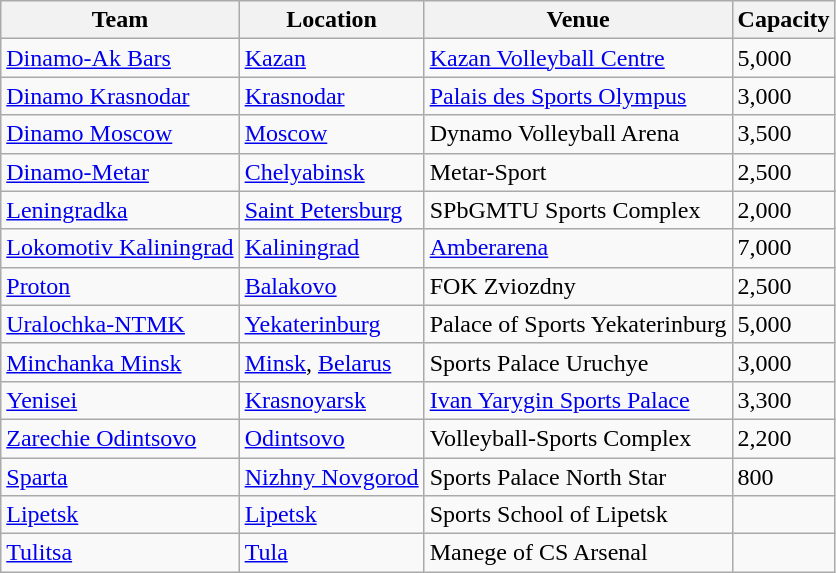<table class="wikitable sortable" style="text-align: left;">
<tr>
<th>Team</th>
<th>Location</th>
<th>Venue</th>
<th>Capacity</th>
</tr>
<tr>
<td><a href='#'>Dinamo-Ak Bars</a></td>
<td><a href='#'>Kazan</a></td>
<td><a href='#'>Kazan Volleyball Centre</a></td>
<td>5,000</td>
</tr>
<tr>
<td><a href='#'>Dinamo Krasnodar</a></td>
<td><a href='#'>Krasnodar</a></td>
<td><a href='#'>Palais des Sports Olympus</a></td>
<td>3,000</td>
</tr>
<tr>
<td><a href='#'>Dinamo Moscow</a></td>
<td><a href='#'>Moscow</a></td>
<td>Dynamo Volleyball Arena</td>
<td>3,500</td>
</tr>
<tr>
<td><a href='#'>Dinamo-Metar</a></td>
<td><a href='#'>Chelyabinsk</a></td>
<td>Metar-Sport</td>
<td>2,500</td>
</tr>
<tr>
<td><a href='#'>Leningradka</a></td>
<td><a href='#'>Saint Petersburg</a></td>
<td>SPbGMTU Sports Complex</td>
<td>2,000</td>
</tr>
<tr>
<td><a href='#'>Lokomotiv Kaliningrad</a></td>
<td><a href='#'>Kaliningrad</a></td>
<td><a href='#'>Amberarena</a></td>
<td>7,000</td>
</tr>
<tr>
<td><a href='#'>Proton</a></td>
<td><a href='#'>Balakovo</a></td>
<td>FOK Zviozdny</td>
<td>2,500</td>
</tr>
<tr>
<td><a href='#'>Uralochka-NTMK</a></td>
<td><a href='#'>Yekaterinburg</a></td>
<td>Palace of Sports Yekaterinburg</td>
<td>5,000</td>
</tr>
<tr>
<td><a href='#'>Minchanka Minsk</a></td>
<td><a href='#'>Minsk</a>, <a href='#'>Belarus</a></td>
<td>Sports Palace Uruchye</td>
<td>3,000</td>
</tr>
<tr>
<td><a href='#'>Yenisei</a></td>
<td><a href='#'>Krasnoyarsk</a></td>
<td><a href='#'>Ivan Yarygin Sports Palace</a></td>
<td>3,300</td>
</tr>
<tr>
<td><a href='#'>Zarechie Odintsovo</a></td>
<td><a href='#'>Odintsovo</a></td>
<td>Volleyball-Sports Complex</td>
<td>2,200</td>
</tr>
<tr>
<td><a href='#'>Sparta</a></td>
<td><a href='#'>Nizhny Novgorod</a></td>
<td>Sports Palace North Star</td>
<td>800</td>
</tr>
<tr>
<td><a href='#'>Lipetsk</a></td>
<td><a href='#'>Lipetsk</a></td>
<td>Sports School of Lipetsk</td>
<td></td>
</tr>
<tr>
<td><a href='#'>Tulitsa</a></td>
<td><a href='#'>Tula</a></td>
<td>Manege of CS Arsenal</td>
<td></td>
</tr>
</table>
